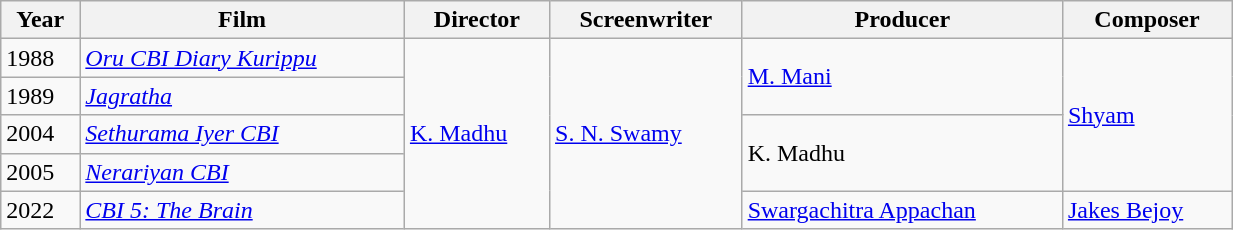<table class="wikitable" style="width:65%;">
<tr>
<th style="text-align:center;">Year</th>
<th style="text-align:center;">Film</th>
<th style="text-align:center;">Director</th>
<th style="text-align:center;">Screenwriter</th>
<th style="text-align:center;">Producer</th>
<th style="text-align:center;">Composer</th>
</tr>
<tr>
<td>1988</td>
<td><em><a href='#'>Oru CBI Diary Kurippu</a></em></td>
<td rowspan=5><a href='#'>K. Madhu</a></td>
<td rowspan=5><a href='#'>S. N. Swamy</a></td>
<td rowspan=2><a href='#'>M. Mani</a></td>
<td rowspan=4><a href='#'>Shyam</a></td>
</tr>
<tr>
<td>1989</td>
<td><em><a href='#'>Jagratha</a></em></td>
</tr>
<tr>
<td>2004</td>
<td><em><a href='#'>Sethurama Iyer CBI</a></em></td>
<td rowspan=2>K. Madhu</td>
</tr>
<tr>
<td>2005</td>
<td><em><a href='#'>Nerariyan CBI</a></em></td>
</tr>
<tr>
<td>2022</td>
<td><em><a href='#'>CBI 5: The Brain</a></em></td>
<td><a href='#'>Swargachitra Appachan</a></td>
<td><a href='#'>Jakes Bejoy</a></td>
</tr>
</table>
